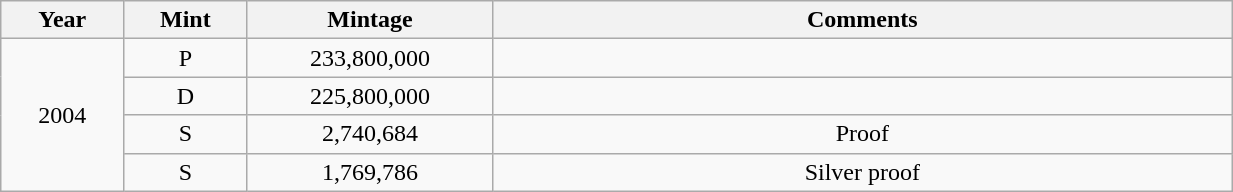<table class="wikitable sortable" style="min-width:65%; text-align:center;">
<tr>
<th width="10%">Year</th>
<th width="10%">Mint</th>
<th width="20%">Mintage</th>
<th width="60%">Comments</th>
</tr>
<tr>
<td rowspan="4">2004</td>
<td>P</td>
<td>233,800,000</td>
<td></td>
</tr>
<tr>
<td>D</td>
<td>225,800,000</td>
<td></td>
</tr>
<tr>
<td>S</td>
<td>2,740,684</td>
<td>Proof</td>
</tr>
<tr>
<td>S</td>
<td>1,769,786</td>
<td>Silver proof</td>
</tr>
</table>
